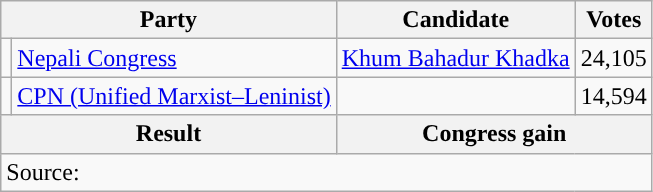<table class="wikitable">
<tr>
<th colspan="2">Party</th>
<th>Candidate</th>
<th>Votes</th>
</tr>
<tr>
<td style="background-color:"></td>
<td><a href='#'>Nepali Congress</a></td>
<td><a href='#'>Khum Bahadur Khadka</a></td>
<td>24,105</td>
</tr>
<tr>
<td style="background-color:"></td>
<td><a href='#'>CPN (Unified Marxist–Leninist)</a></td>
<td></td>
<td>14,594</td>
</tr>
<tr>
<th colspan="2">Result</th>
<th colspan="2">Congress gain</th>
</tr>
<tr>
<td colspan="4">Source: </td>
</tr>
</table>
